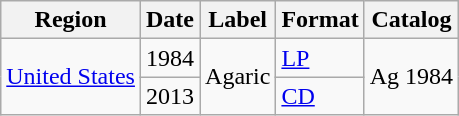<table class="wikitable">
<tr>
<th>Region</th>
<th>Date</th>
<th>Label</th>
<th>Format</th>
<th>Catalog</th>
</tr>
<tr>
<td rowspan="2"><a href='#'>United States</a></td>
<td>1984</td>
<td rowspan="2">Agaric</td>
<td><a href='#'>LP</a></td>
<td rowspan="2">Ag 1984</td>
</tr>
<tr>
<td>2013</td>
<td><a href='#'>CD</a></td>
</tr>
</table>
